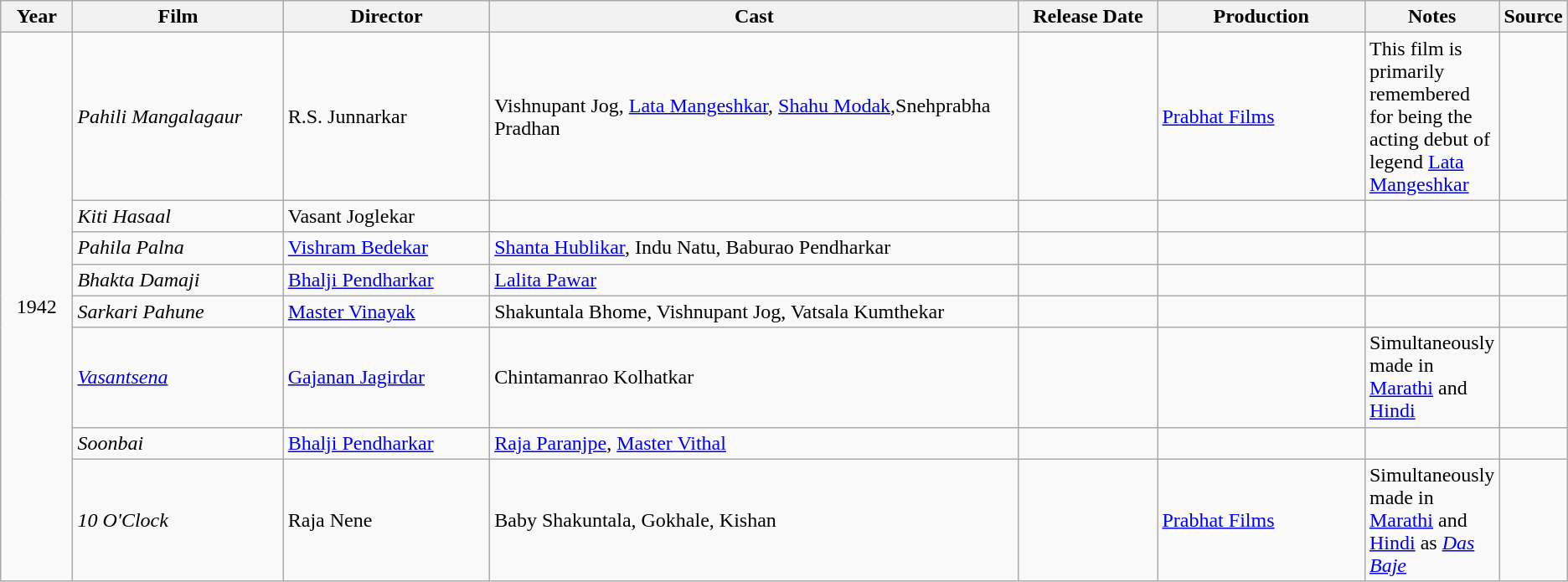<table class ="wikitable sortable collapsible">
<tr>
<th style="width: 05%;">Year</th>
<th style="width: 15%;">Film</th>
<th style="width: 15%;">Director</th>
<th style="width: 40%;" class="unsortable">Cast</th>
<th style="width: 10%;">Release Date</th>
<th style="width: 15%;" class="unsortable">Production</th>
<th style="width: 15%;" class="unsortable">Notes</th>
<th style="width: 15%;" class="unsortable">Source</th>
</tr>
<tr>
<td rowspan=8 align="center">1942</td>
<td><em>Pahili Mangalagaur</em></td>
<td>R.S. Junnarkar</td>
<td>Vishnupant Jog, <a href='#'>Lata Mangeshkar</a>, <a href='#'>Shahu Modak</a>,Snehprabha Pradhan</td>
<td></td>
<td><a href='#'>Prabhat Films</a></td>
<td>This film is primarily remembered for being the acting debut of legend <a href='#'>Lata Mangeshkar</a></td>
<td></td>
</tr>
<tr>
<td><em>Kiti Hasaal</em></td>
<td>Vasant Joglekar</td>
<td></td>
<td></td>
<td></td>
<td></td>
<td></td>
</tr>
<tr>
<td><em>Pahila Palna</em></td>
<td><a href='#'>Vishram Bedekar</a></td>
<td><a href='#'>Shanta Hublikar</a>, Indu Natu, Baburao Pendharkar</td>
<td></td>
<td></td>
<td></td>
<td></td>
</tr>
<tr>
<td><em>Bhakta Damaji</em></td>
<td><a href='#'>Bhalji Pendharkar</a></td>
<td><a href='#'>Lalita Pawar</a></td>
<td></td>
<td></td>
<td></td>
<td></td>
</tr>
<tr>
<td><em>Sarkari Pahune</em></td>
<td><a href='#'>Master Vinayak</a></td>
<td>Shakuntala Bhome, Vishnupant Jog, Vatsala Kumthekar</td>
<td></td>
<td></td>
<td></td>
<td></td>
</tr>
<tr>
<td><em><a href='#'>Vasantsena</a></em></td>
<td><a href='#'>Gajanan Jagirdar</a></td>
<td>Chintamanrao Kolhatkar</td>
<td></td>
<td></td>
<td>Simultaneously made in <a href='#'>Marathi</a> and <a href='#'>Hindi</a></td>
<td></td>
</tr>
<tr>
<td><em>Soonbai</em></td>
<td><a href='#'>Bhalji Pendharkar</a></td>
<td><a href='#'>Raja Paranjpe</a>, <a href='#'>Master Vithal</a></td>
<td></td>
<td></td>
<td></td>
<td></td>
</tr>
<tr>
<td><em>10 O'Clock</em></td>
<td>Raja Nene</td>
<td>Baby Shakuntala, Gokhale, Kishan</td>
<td></td>
<td><a href='#'>Prabhat Films</a></td>
<td>Simultaneously made in <a href='#'>Marathi</a> and <a href='#'>Hindi</a> as <em><a href='#'>Das Baje</a></em></td>
<td></td>
</tr>
</table>
